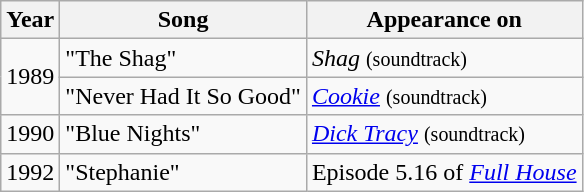<table class="wikitable">
<tr>
<th>Year</th>
<th>Song</th>
<th>Appearance on</th>
</tr>
<tr>
<td rowspan="2">1989</td>
<td>"The Shag"</td>
<td><em>Shag</em> <small>(soundtrack)</small></td>
</tr>
<tr>
<td>"Never Had It So Good"</td>
<td><em><a href='#'>Cookie</a></em> <small>(soundtrack)</small></td>
</tr>
<tr>
<td>1990</td>
<td>"Blue Nights"</td>
<td><em><a href='#'>Dick Tracy</a></em> <small>(soundtrack)</small></td>
</tr>
<tr>
<td>1992</td>
<td>"Stephanie"</td>
<td>Episode 5.16 of <em><a href='#'>Full House</a></em></td>
</tr>
</table>
